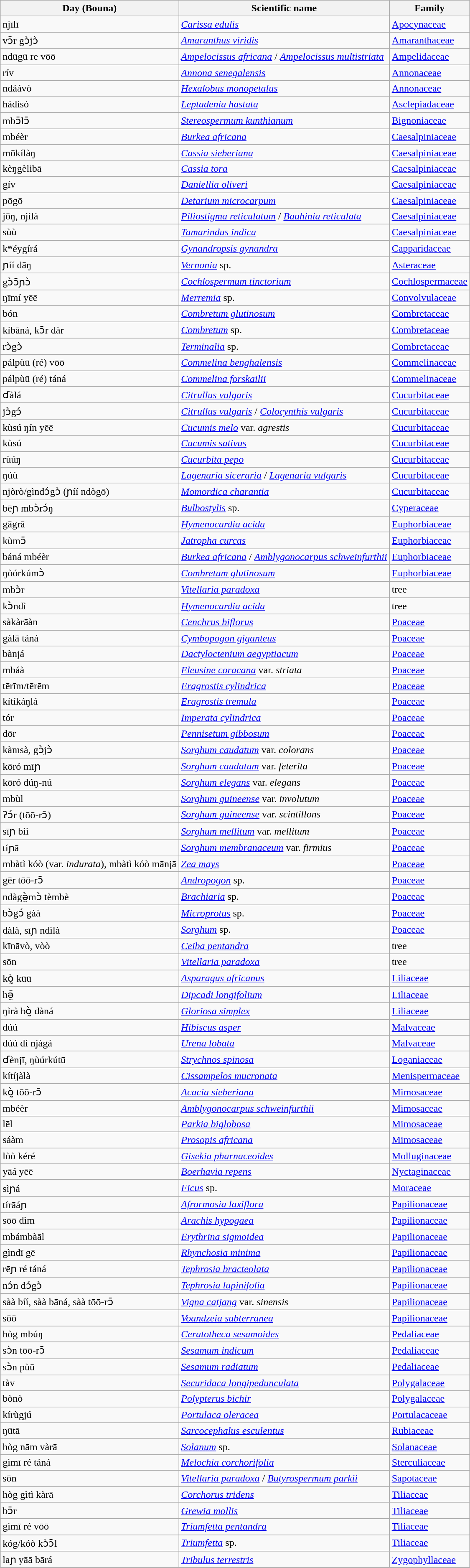<table class="wikitable sortable">
<tr>
<th>Day (Bouna)</th>
<th>Scientific name</th>
<th>Family</th>
</tr>
<tr>
<td>njīlī</td>
<td><em><a href='#'>Carissa edulis</a></em></td>
<td><a href='#'>Apocynaceae</a></td>
</tr>
<tr>
<td>vɔ̄r gɔ̀jɔ̀</td>
<td><em><a href='#'>Amaranthus viridis</a></em></td>
<td><a href='#'>Amaranthaceae</a></td>
</tr>
<tr>
<td>ndūgū re vōō</td>
<td><em><a href='#'>Ampelocissus africana</a></em> / <em><a href='#'>Ampelocissus multistriata</a></em></td>
<td><a href='#'>Ampelidaceae</a></td>
</tr>
<tr>
<td>rív</td>
<td><em><a href='#'>Annona senegalensis</a></em></td>
<td><a href='#'>Annonaceae</a></td>
</tr>
<tr>
<td>ndáávò</td>
<td><em><a href='#'>Hexalobus monopetalus</a></em></td>
<td><a href='#'>Annonaceae</a></td>
</tr>
<tr>
<td>hádìsó</td>
<td><em><a href='#'>Leptadenia hastata</a></em></td>
<td><a href='#'>Asclepiadaceae</a></td>
</tr>
<tr>
<td>mbɔ̄lɔ̄</td>
<td><em><a href='#'>Stereospermum kunthianum</a></em></td>
<td><a href='#'>Bignoniaceae</a></td>
</tr>
<tr>
<td>mbéèr</td>
<td><em><a href='#'>Burkea africana</a></em></td>
<td><a href='#'>Caesalpiniaceae</a></td>
</tr>
<tr>
<td>mōkílàŋ</td>
<td><em><a href='#'>Cassia sieberiana</a></em></td>
<td><a href='#'>Caesalpiniaceae</a></td>
</tr>
<tr>
<td>kèŋgèlibā</td>
<td><em><a href='#'>Cassia tora</a></em></td>
<td><a href='#'>Caesalpiniaceae</a></td>
</tr>
<tr>
<td>gív</td>
<td><em><a href='#'>Daniellia oliveri</a></em></td>
<td><a href='#'>Caesalpiniaceae</a></td>
</tr>
<tr>
<td>pōgō</td>
<td><em><a href='#'>Detarium microcarpum</a></em></td>
<td><a href='#'>Caesalpiniaceae</a></td>
</tr>
<tr>
<td>jōŋ, njílà</td>
<td><em><a href='#'>Piliostigma reticulatum</a></em> / <em><a href='#'>Bauhinia reticulata</a></em></td>
<td><a href='#'>Caesalpiniaceae</a></td>
</tr>
<tr>
<td>sùù</td>
<td><em><a href='#'>Tamarindus indica</a></em></td>
<td><a href='#'>Caesalpiniaceae</a></td>
</tr>
<tr>
<td>kʷéygírá</td>
<td><em><a href='#'>Gynandropsis gynandra</a></em></td>
<td><a href='#'>Capparidaceae</a></td>
</tr>
<tr>
<td>ɲíí dāŋ</td>
<td><em><a href='#'>Vernonia</a></em> sp.</td>
<td><a href='#'>Asteraceae</a></td>
</tr>
<tr>
<td>gɔ̀ɔ̄ɲɔ̀</td>
<td><em><a href='#'>Cochlospermum tinctorium</a></em></td>
<td><a href='#'>Cochlospermaceae</a></td>
</tr>
<tr>
<td>ŋīmí yēē</td>
<td><em><a href='#'>Merremia</a></em> sp.</td>
<td><a href='#'>Convolvulaceae</a></td>
</tr>
<tr>
<td>bón</td>
<td><em><a href='#'>Combretum glutinosum</a></em></td>
<td><a href='#'>Combretaceae</a></td>
</tr>
<tr>
<td>kíbāná, kɔ̄r dàr</td>
<td><em><a href='#'>Combretum</a></em> sp.</td>
<td><a href='#'>Combretaceae</a></td>
</tr>
<tr>
<td>rɔ̀gɔ̀</td>
<td><em><a href='#'>Terminalia</a></em> sp.</td>
<td><a href='#'>Combretaceae</a></td>
</tr>
<tr>
<td>pálpùū (ré) vōō</td>
<td><em><a href='#'>Commelina benghalensis</a></em></td>
<td><a href='#'>Commelinaceae</a></td>
</tr>
<tr>
<td>pálpùū (ré) táná</td>
<td><em><a href='#'>Commelina forskailii</a></em></td>
<td><a href='#'>Commelinaceae</a></td>
</tr>
<tr>
<td>ɗàlá</td>
<td><em><a href='#'>Citrullus vulgaris</a></em></td>
<td><a href='#'>Cucurbitaceae</a></td>
</tr>
<tr>
<td>jɔ̀gɔ́</td>
<td><em><a href='#'>Citrullus vulgaris</a></em> / <em><a href='#'>Colocynthis vulgaris</a></em></td>
<td><a href='#'>Cucurbitaceae</a></td>
</tr>
<tr>
<td>kùsú ŋín yēē</td>
<td><em><a href='#'>Cucumis melo</a></em> var. <em>agrestis</em></td>
<td><a href='#'>Cucurbitaceae</a></td>
</tr>
<tr>
<td>kùsú</td>
<td><em><a href='#'>Cucumis sativus</a></em></td>
<td><a href='#'>Cucurbitaceae</a></td>
</tr>
<tr>
<td>rùúŋ</td>
<td><em><a href='#'>Cucurbita pepo</a></em></td>
<td><a href='#'>Cucurbitaceae</a></td>
</tr>
<tr>
<td>ŋúù</td>
<td><em><a href='#'>Lagenaria siceraria</a></em> / <em><a href='#'>Lagenaria vulgaris</a></em></td>
<td><a href='#'>Cucurbitaceae</a></td>
</tr>
<tr>
<td>njòrò/gìndɔ́gɔ̀ (ɲíí ndògō)</td>
<td><em><a href='#'>Momordica charantia</a></em></td>
<td><a href='#'>Cucurbitaceae</a></td>
</tr>
<tr>
<td>bēɲ mbɔ̀rɔ́ŋ</td>
<td><em><a href='#'>Bulbostylis</a></em> sp.</td>
<td><a href='#'>Cyperaceae</a></td>
</tr>
<tr>
<td>gāgrā</td>
<td><em><a href='#'>Hymenocardia acida</a></em></td>
<td><a href='#'>Euphorbiaceae</a></td>
</tr>
<tr>
<td>kùmɔ̄</td>
<td><em><a href='#'>Jatropha curcas</a></em></td>
<td><a href='#'>Euphorbiaceae</a></td>
</tr>
<tr>
<td>báná mbéèr</td>
<td><em><a href='#'>Burkea africana</a></em> / <em><a href='#'>Amblygonocarpus schweinfurthii</a></em></td>
<td><a href='#'>Euphorbiaceae</a></td>
</tr>
<tr>
<td>ŋòórkúmɔ̀</td>
<td><em><a href='#'>Combretum glutinosum</a></em></td>
<td><a href='#'>Euphorbiaceae</a></td>
</tr>
<tr>
<td>mbɔ̀r</td>
<td><em><a href='#'>Vitellaria paradoxa</a></em></td>
<td>tree</td>
</tr>
<tr>
<td>kɔ̀ndì</td>
<td><em><a href='#'>Hymenocardia acida</a></em></td>
<td>tree</td>
</tr>
<tr>
<td>sàkàrāàn</td>
<td><em><a href='#'>Cenchrus biflorus</a></em></td>
<td><a href='#'>Poaceae</a></td>
</tr>
<tr>
<td>gàlā táná</td>
<td><em><a href='#'>Cymbopogon giganteus</a></em></td>
<td><a href='#'>Poaceae</a></td>
</tr>
<tr>
<td>bànjá</td>
<td><em><a href='#'>Dactyloctenium aegyptiacum</a></em></td>
<td><a href='#'>Poaceae</a></td>
</tr>
<tr>
<td>mbáà</td>
<td><em><a href='#'>Eleusine coracana</a></em> var. <em>striata</em></td>
<td><a href='#'>Poaceae</a></td>
</tr>
<tr>
<td>tērīm/tērēm</td>
<td><em><a href='#'>Eragrostis cylindrica</a></em></td>
<td><a href='#'>Poaceae</a></td>
</tr>
<tr>
<td>kítíkáŋlá</td>
<td><em><a href='#'>Eragrostis tremula</a></em></td>
<td><a href='#'>Poaceae</a></td>
</tr>
<tr>
<td>tór</td>
<td><em><a href='#'>Imperata cylindrica</a></em></td>
<td><a href='#'>Poaceae</a></td>
</tr>
<tr>
<td>dōr</td>
<td><em><a href='#'>Pennisetum gibbosum</a></em></td>
<td><a href='#'>Poaceae</a></td>
</tr>
<tr>
<td>kàmsà, gɔ̀jɔ̀</td>
<td><em><a href='#'>Sorghum caudatum</a></em> var. <em>colorans</em></td>
<td><a href='#'>Poaceae</a></td>
</tr>
<tr>
<td>kōró mīɲ</td>
<td><em><a href='#'>Sorghum caudatum</a></em> var. <em>feterita</em></td>
<td><a href='#'>Poaceae</a></td>
</tr>
<tr>
<td>kōró dúŋ-nú</td>
<td><em><a href='#'>Sorghum elegans</a></em> var. <em>elegans</em></td>
<td><a href='#'>Poaceae</a></td>
</tr>
<tr>
<td>mbùl</td>
<td><em><a href='#'>Sorghum guineense</a></em> var. <em>involutum</em></td>
<td><a href='#'>Poaceae</a></td>
</tr>
<tr>
<td>ʔɔ́r (tōō-rɔ̄)</td>
<td><em><a href='#'>Sorghum guineense</a></em> var. <em>scintillons</em></td>
<td><a href='#'>Poaceae</a></td>
</tr>
<tr>
<td>sīɲ bìì</td>
<td><em><a href='#'>Sorghum mellitum</a></em> var. <em>mellitum</em></td>
<td><a href='#'>Poaceae</a></td>
</tr>
<tr>
<td>tíɲā</td>
<td><em><a href='#'>Sorghum membranaceum</a></em> var. <em>firmius</em></td>
<td><a href='#'>Poaceae</a></td>
</tr>
<tr>
<td>mbàtì kóò (var. <em>indurata</em>), mbàtì kóò mānjā</td>
<td><em><a href='#'>Zea mays</a></em></td>
<td><a href='#'>Poaceae</a></td>
</tr>
<tr>
<td>gēr tōō-rɔ̄</td>
<td><em><a href='#'>Andropogon</a></em> sp.</td>
<td><a href='#'>Poaceae</a></td>
</tr>
<tr>
<td>ndàgə̰̀mɔ̀ tèmbè</td>
<td><em><a href='#'>Brachiaria</a></em> sp.</td>
<td><a href='#'>Poaceae</a></td>
</tr>
<tr>
<td>bɔ̀gɔ́ gàà</td>
<td><em><a href='#'>Microprotus</a></em> sp.</td>
<td><a href='#'>Poaceae</a></td>
</tr>
<tr>
<td>dàlà, sīɲ ndìlà</td>
<td><em><a href='#'>Sorghum</a></em> sp.</td>
<td><a href='#'>Poaceae</a></td>
</tr>
<tr>
<td>kīnāvò, vòò</td>
<td><em><a href='#'>Ceiba pentandra</a></em></td>
<td>tree</td>
</tr>
<tr>
<td>sōn</td>
<td><em><a href='#'>Vitellaria paradoxa</a></em></td>
<td>tree</td>
</tr>
<tr>
<td>kò̰ kūū</td>
<td><em><a href='#'>Asparagus africanus</a></em></td>
<td><a href='#'>Liliaceae</a></td>
</tr>
<tr>
<td>hə̰̄</td>
<td><em><a href='#'>Dipcadi longifolium</a></em></td>
<td><a href='#'>Liliaceae</a></td>
</tr>
<tr>
<td>ŋìrà bò̰ dàná</td>
<td><em><a href='#'>Gloriosa simplex</a></em></td>
<td><a href='#'>Liliaceae</a></td>
</tr>
<tr>
<td>dúú</td>
<td><em><a href='#'>Hibiscus asper</a></em></td>
<td><a href='#'>Malvaceae</a></td>
</tr>
<tr>
<td>dúú dí njàgá</td>
<td><em><a href='#'>Urena lobata</a></em></td>
<td><a href='#'>Malvaceae</a></td>
</tr>
<tr>
<td>ɗènjī, ŋùúrkútū</td>
<td><em><a href='#'>Strychnos spinosa</a></em></td>
<td><a href='#'>Loganiaceae</a></td>
</tr>
<tr>
<td>kítíjàlà</td>
<td><em><a href='#'>Cissampelos mucronata</a></em></td>
<td><a href='#'>Menispermaceae</a></td>
</tr>
<tr>
<td>kò̰ tōō-rɔ̄</td>
<td><em><a href='#'>Acacia sieberiana</a></em></td>
<td><a href='#'>Mimosaceae</a></td>
</tr>
<tr>
<td>mbéèr</td>
<td><em><a href='#'>Amblygonocarpus schweinfurthii</a></em></td>
<td><a href='#'>Mimosaceae</a></td>
</tr>
<tr>
<td>lēl</td>
<td><em><a href='#'>Parkia biglobosa</a></em></td>
<td><a href='#'>Mimosaceae</a></td>
</tr>
<tr>
<td>sáàm</td>
<td><em><a href='#'>Prosopis africana</a></em></td>
<td><a href='#'>Mimosaceae</a></td>
</tr>
<tr>
<td>lòò kéré</td>
<td><em><a href='#'>Gisekia pharnaceoides</a></em></td>
<td><a href='#'>Molluginaceae</a></td>
</tr>
<tr>
<td>yāá yēē</td>
<td><em><a href='#'>Boerhavia repens</a></em></td>
<td><a href='#'>Nyctaginaceae</a></td>
</tr>
<tr>
<td>sìɲá</td>
<td><em><a href='#'>Ficus</a></em> sp.</td>
<td><a href='#'>Moraceae</a></td>
</tr>
<tr>
<td>tírāáɲ</td>
<td><em><a href='#'>Afrormosia laxiflora</a></em></td>
<td><a href='#'>Papilionaceae</a></td>
</tr>
<tr>
<td>sōō dìm</td>
<td><em><a href='#'>Arachis hypogaea</a></em></td>
<td><a href='#'>Papilionaceae</a></td>
</tr>
<tr>
<td>mbámbàāl</td>
<td><em><a href='#'>Erythrina sigmoidea</a></em></td>
<td><a href='#'>Papilionaceae</a></td>
</tr>
<tr>
<td>gìndī gē</td>
<td><em><a href='#'>Rhynchosia minima</a></em></td>
<td><a href='#'>Papilionaceae</a></td>
</tr>
<tr>
<td>rēɲ ré táná</td>
<td><em><a href='#'>Tephrosia bracteolata</a></em></td>
<td><a href='#'>Papilionaceae</a></td>
</tr>
<tr>
<td>nɔ́n dɔ́gɔ̀</td>
<td><em><a href='#'>Tephrosia lupinifolia</a></em></td>
<td><a href='#'>Papilionaceae</a></td>
</tr>
<tr>
<td>sàà bíí, sàà bāná, sàà tōō-rɔ̄</td>
<td><em><a href='#'>Vigna catjang</a></em> var. <em>sinensis</em></td>
<td><a href='#'>Papilionaceae</a></td>
</tr>
<tr>
<td>sōō</td>
<td><em><a href='#'>Voandzeia subterranea</a></em></td>
<td><a href='#'>Papilionaceae</a></td>
</tr>
<tr>
<td>hòg mbúŋ</td>
<td><em><a href='#'>Ceratotheca sesamoides</a></em></td>
<td><a href='#'>Pedaliaceae</a></td>
</tr>
<tr>
<td>sɔ̀n tōō-rɔ̄</td>
<td><em><a href='#'>Sesamum indicum</a></em></td>
<td><a href='#'>Pedaliaceae</a></td>
</tr>
<tr>
<td>sɔ̀n pùū</td>
<td><em><a href='#'>Sesamum radiatum</a></em></td>
<td><a href='#'>Pedaliaceae</a></td>
</tr>
<tr>
<td>tàv</td>
<td><em><a href='#'>Securidaca longipedunculata</a></em></td>
<td><a href='#'>Polygalaceae</a></td>
</tr>
<tr>
<td>bònò</td>
<td><em><a href='#'>Polypterus bichir</a></em></td>
<td><a href='#'>Polygalaceae</a></td>
</tr>
<tr>
<td>kírùgjú</td>
<td><em><a href='#'>Portulaca oleracea</a></em></td>
<td><a href='#'>Portulacaceae</a></td>
</tr>
<tr>
<td>ŋūtā</td>
<td><em><a href='#'>Sarcocephalus esculentus</a></em></td>
<td><a href='#'>Rubiaceae</a></td>
</tr>
<tr>
<td>hòg nām vàrā</td>
<td><em><a href='#'>Solanum</a></em> sp.</td>
<td><a href='#'>Solanaceae</a></td>
</tr>
<tr>
<td>gìmī ré táná</td>
<td><em><a href='#'>Melochia corchorifolia</a></em></td>
<td><a href='#'>Sterculiaceae</a></td>
</tr>
<tr>
<td>sōn</td>
<td><em><a href='#'>Vitellaria paradoxa</a></em> / <em><a href='#'>Butyrospermum parkii</a></em></td>
<td><a href='#'>Sapotaceae</a></td>
</tr>
<tr>
<td>hòg gìtì kàrā</td>
<td><em><a href='#'>Corchorus tridens</a></em></td>
<td><a href='#'>Tiliaceae</a></td>
</tr>
<tr>
<td>bɔ̄r</td>
<td><em><a href='#'>Grewia mollis</a></em></td>
<td><a href='#'>Tiliaceae</a></td>
</tr>
<tr>
<td>gìmī ré vōō</td>
<td><em><a href='#'>Triumfetta pentandra</a></em></td>
<td><a href='#'>Tiliaceae</a></td>
</tr>
<tr>
<td>kóg/kóò kɔ̀ɔ̄l</td>
<td><em><a href='#'>Triumfetta</a></em> sp.</td>
<td><a href='#'>Tiliaceae</a></td>
</tr>
<tr>
<td>laɲ yāā bārá</td>
<td><em><a href='#'>Tribulus terrestris</a></em></td>
<td><a href='#'>Zygophyllaceae</a></td>
</tr>
</table>
